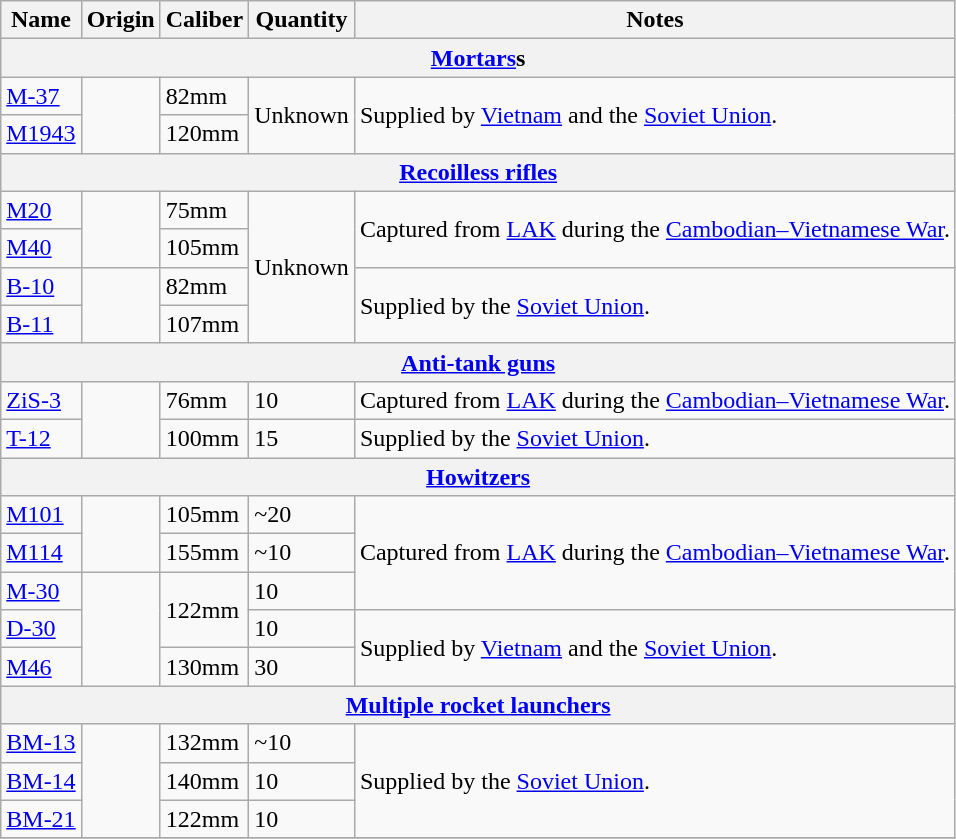<table class="wikitable">
<tr>
<th>Name</th>
<th>Origin</th>
<th>Caliber</th>
<th>Quantity</th>
<th>Notes</th>
</tr>
<tr>
<th colspan="8"><a href='#'>Mortars</a>s</th>
</tr>
<tr>
<td><a href='#'>M-37</a></td>
<td rowspan="2"></td>
<td>82mm</td>
<td rowspan="2">Unknown</td>
<td rowspan="2">Supplied by <a href='#'>Vietnam</a> and the <a href='#'>Soviet Union</a>.</td>
</tr>
<tr>
<td><a href='#'>M1943</a></td>
<td>120mm</td>
</tr>
<tr>
<th colspan="8"><a href='#'>Recoilless rifles</a></th>
</tr>
<tr>
<td><a href='#'>M20</a></td>
<td rowspan="2"></td>
<td>75mm</td>
<td rowspan="4">Unknown</td>
<td rowspan="2">Captured from <a href='#'>LAK</a> during the <a href='#'>Cambodian–Vietnamese War</a>.</td>
</tr>
<tr>
<td><a href='#'>M40</a></td>
<td>105mm</td>
</tr>
<tr>
<td><a href='#'>B-10</a></td>
<td rowspan="2"></td>
<td>82mm</td>
<td rowspan="2">Supplied by the <a href='#'>Soviet Union</a>.</td>
</tr>
<tr>
<td><a href='#'>B-11</a></td>
<td>107mm</td>
</tr>
<tr>
<th colspan="8"><a href='#'>Anti-tank guns</a></th>
</tr>
<tr>
<td><a href='#'>ZiS-3</a></td>
<td rowspan="2"></td>
<td>76mm</td>
<td>10</td>
<td>Captured from <a href='#'>LAK</a> during the <a href='#'>Cambodian–Vietnamese War</a>.</td>
</tr>
<tr>
<td><a href='#'>T-12</a></td>
<td>100mm</td>
<td>15</td>
<td>Supplied by the <a href='#'>Soviet Union</a>.</td>
</tr>
<tr>
<th colspan="8"><a href='#'>Howitzers</a></th>
</tr>
<tr>
<td><a href='#'>M101</a></td>
<td rowspan="2"></td>
<td>105mm</td>
<td>~20</td>
<td rowspan="3">Captured from <a href='#'>LAK</a> during the <a href='#'>Cambodian–Vietnamese War</a>.</td>
</tr>
<tr>
<td><a href='#'>M114</a></td>
<td>155mm</td>
<td>~10</td>
</tr>
<tr>
<td><a href='#'>M-30</a></td>
<td rowspan="3"></td>
<td rowspan="2">122mm</td>
<td>10</td>
</tr>
<tr>
<td><a href='#'>D-30</a></td>
<td>10</td>
<td rowspan="2">Supplied by <a href='#'>Vietnam</a> and the <a href='#'>Soviet Union</a>.</td>
</tr>
<tr>
<td><a href='#'>M46</a></td>
<td>130mm</td>
<td>30</td>
</tr>
<tr>
<th colspan="8"><a href='#'>Multiple rocket launchers</a></th>
</tr>
<tr>
<td><a href='#'>BM-13</a></td>
<td rowspan="3"></td>
<td>132mm</td>
<td>~10</td>
<td rowspan="3">Supplied by the <a href='#'>Soviet Union</a>.</td>
</tr>
<tr>
<td><a href='#'>BM-14</a></td>
<td>140mm</td>
<td>10</td>
</tr>
<tr>
<td><a href='#'>BM-21</a></td>
<td>122mm</td>
<td>10</td>
</tr>
<tr>
</tr>
</table>
